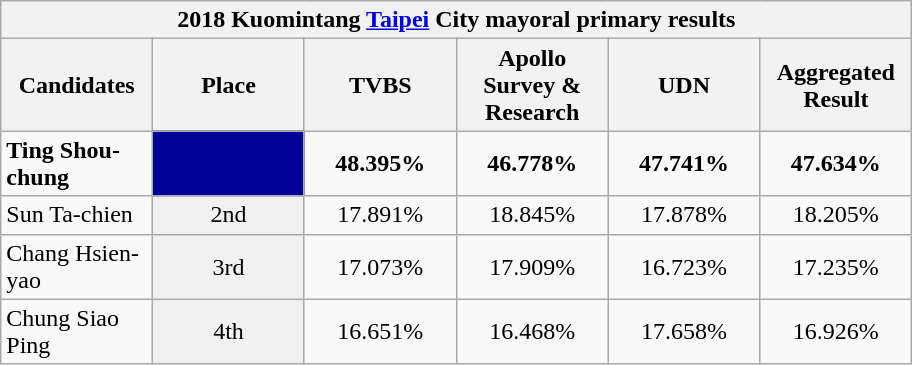<table class="wikitable collapsible">
<tr>
<th colspan="6" width=600>2018 Kuomintang <a href='#'>Taipei</a> City mayoral primary results</th>
</tr>
<tr>
<th width=80>Candidates</th>
<th width=80>Place</th>
<th width=80>TVBS</th>
<th width=80>Apollo Survey & Research</th>
<th width=80>UDN</th>
<th width=80>Aggregated Result</th>
</tr>
<tr>
<td><strong>Ting Shou-chung</strong></td>
<td style="background: #000099; text-align:center"><strong></strong></td>
<td style="text-align:center"><strong>48.395%</strong></td>
<td style="text-align:center"><strong>46.778%</strong></td>
<td style="text-align:center"><strong>47.741%</strong></td>
<td style="text-align:center"><strong>47.634%</strong></td>
</tr>
<tr>
<td>Sun Ta-chien</td>
<td style="background: #f1f1f1; text-align:center">2nd</td>
<td style="text-align:center">17.891%</td>
<td style="text-align:center">18.845%</td>
<td style="text-align:center">17.878%</td>
<td style="text-align:center">18.205%</td>
</tr>
<tr>
<td>Chang Hsien-yao</td>
<td style="background: #f1f1f1; text-align:center">3rd</td>
<td style="text-align:center">17.073%</td>
<td style="text-align:center">17.909%</td>
<td style="text-align:center">16.723%</td>
<td style="text-align:center">17.235%</td>
</tr>
<tr>
<td>Chung Siao Ping</td>
<td style="background: #f1f1f1; text-align:center">4th</td>
<td style="text-align:center">16.651%</td>
<td style="text-align:center">16.468%</td>
<td style="text-align:center">17.658%</td>
<td style="text-align:center">16.926%</td>
</tr>
</table>
